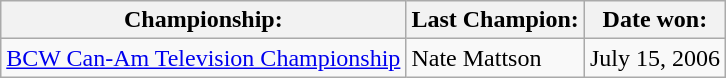<table class="wikitable">
<tr>
<th>Championship:</th>
<th>Last Champion:</th>
<th>Date won:</th>
</tr>
<tr>
<td><a href='#'>BCW Can-Am Television Championship</a></td>
<td>Nate Mattson</td>
<td>July 15, 2006</td>
</tr>
</table>
